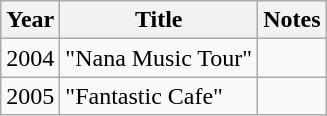<table class="wikitable">
<tr>
<th>Year</th>
<th>Title</th>
<th>Notes</th>
</tr>
<tr>
<td>2004</td>
<td>"Nana Music Tour"</td>
<td></td>
</tr>
<tr>
<td>2005</td>
<td>"Fantastic Cafe"</td>
<td></td>
</tr>
</table>
